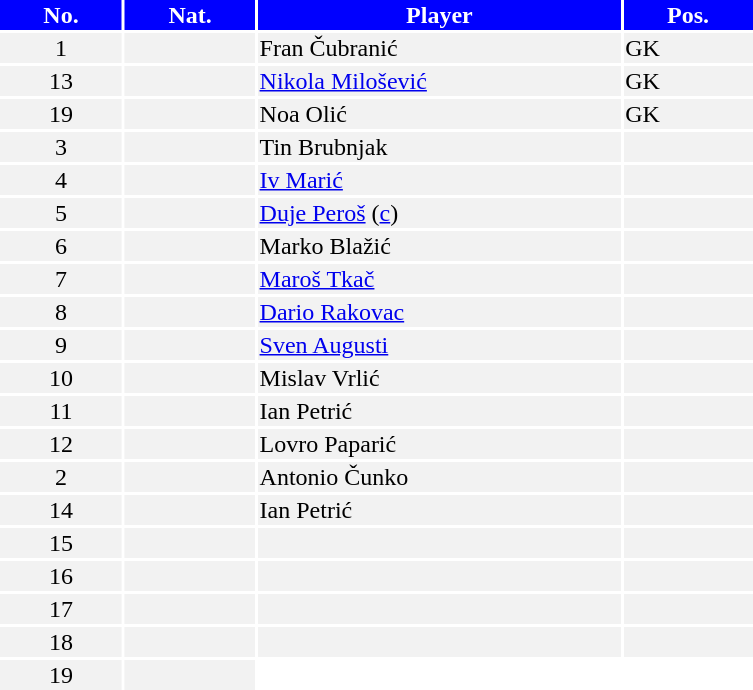<table width=40%>
<tr style="color: #FFFFFF ;background:#0000FF ">
<th width=5%>No.</th>
<th width=5%>Nat.</th>
<th width=15%>Player</th>
<th width=5%>Pos.</th>
</tr>
<tr style="background-color:#F2F2F2">
<td align=center>1</td>
<td align=center></td>
<td>Fran Čubranić</td>
<td>GK</td>
</tr>
<tr style="background-color:#F2F2F2">
<td align=center>13</td>
<td align=center></td>
<td><a href='#'>Nikola Milošević</a></td>
<td>GK</td>
</tr>
<tr style="background-color:#F2F2F2">
<td align=center>19</td>
<td align=center></td>
<td>Noa Olić</td>
<td>GK</td>
</tr>
<tr style="background-color:#F2F2F2">
<td align=center>3</td>
<td align=center></td>
<td>Tin Brubnjak</td>
<td></td>
</tr>
<tr style="background-color:#F2F2F2">
<td align=center>4</td>
<td align=center></td>
<td><a href='#'>Iv Marić</a></td>
<td></td>
</tr>
<tr style="background-color:#F2F2F2">
<td align=center>5</td>
<td align=center></td>
<td><a href='#'>Duje Peroš</a> (<a href='#'>c</a>)</td>
<td></td>
</tr>
<tr style="background-color:#F2F2F2">
<td align=center>6</td>
<td align=center></td>
<td>Marko Blažić</td>
<td></td>
</tr>
<tr style="background-color:#F2F2F2">
<td align=center>7</td>
<td align=center></td>
<td><a href='#'>Maroš Tkač</a></td>
<td></td>
</tr>
<tr style="background-color:#F2F2F2">
<td align=center>8</td>
<td align=center></td>
<td><a href='#'>Dario Rakovac</a></td>
<td></td>
</tr>
<tr style="background-color:#F2F2F2">
<td align=center>9</td>
<td align=center></td>
<td><a href='#'>Sven Augusti</a></td>
<td></td>
</tr>
<tr style="background-color:#F2F2F2">
<td align=center>10</td>
<td align=center></td>
<td>Mislav Vrlić</td>
<td></td>
</tr>
<tr style="background-color:#F2F2F2">
<td align=center>11</td>
<td align=center></td>
<td>Ian Petrić</td>
<td></td>
</tr>
<tr style="background-color:#F2F2F2">
<td align=center>12</td>
<td align=center></td>
<td>Lovro Paparić</td>
<td></td>
</tr>
<tr style="background-color:#F2F2F2">
<td align=center>2</td>
<td align=center></td>
<td>Antonio Čunko</td>
<td></td>
</tr>
<tr style="background-color:#F2F2F2">
<td align=center>14</td>
<td align=center></td>
<td>Ian Petrić</td>
<td></td>
</tr>
<tr style="background-color:#F2F2F2">
<td align=center>15</td>
<td align=center></td>
<td></td>
<td></td>
</tr>
<tr style="background-color:#F2F2F2">
<td align=center>16</td>
<td align=center></td>
<td></td>
<td></td>
</tr>
<tr style="background-color:#F2F2F2">
<td align=center>17</td>
<td align=center></td>
<td></td>
<td></td>
</tr>
<tr style="background-color:#F2F2F2">
<td align=center>18</td>
<td align=center></td>
<td></td>
<td></td>
</tr>
<tr style="background-color:#F2F2F2">
<td align=center>19</td>
<td align=center></td>
</tr>
</table>
